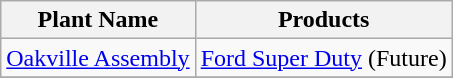<table class="wikitable">
<tr>
<th>Plant Name</th>
<th>Products</th>
</tr>
<tr --->
<td><a href='#'>Oakville Assembly</a></td>
<td><a href='#'>Ford Super Duty</a> (Future)</td>
</tr>
<tr --->
</tr>
</table>
